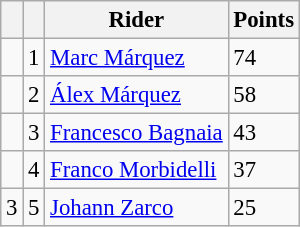<table class="wikitable" style="font-size: 95%;">
<tr>
<th></th>
<th></th>
<th>Rider</th>
<th>Points</th>
</tr>
<tr>
<td></td>
<td align=center>1</td>
<td> <a href='#'>Marc Márquez</a></td>
<td align=left>74</td>
</tr>
<tr>
<td></td>
<td align=center>2</td>
<td> <a href='#'>Álex Márquez</a></td>
<td align=left>58</td>
</tr>
<tr>
<td></td>
<td align=center>3</td>
<td> <a href='#'>Francesco Bagnaia</a></td>
<td align=left>43</td>
</tr>
<tr>
<td></td>
<td align=center>4</td>
<td> <a href='#'>Franco Morbidelli</a></td>
<td align=left>37</td>
</tr>
<tr>
<td> 3</td>
<td align=center>5</td>
<td> <a href='#'>Johann Zarco</a></td>
<td align=left>25</td>
</tr>
</table>
